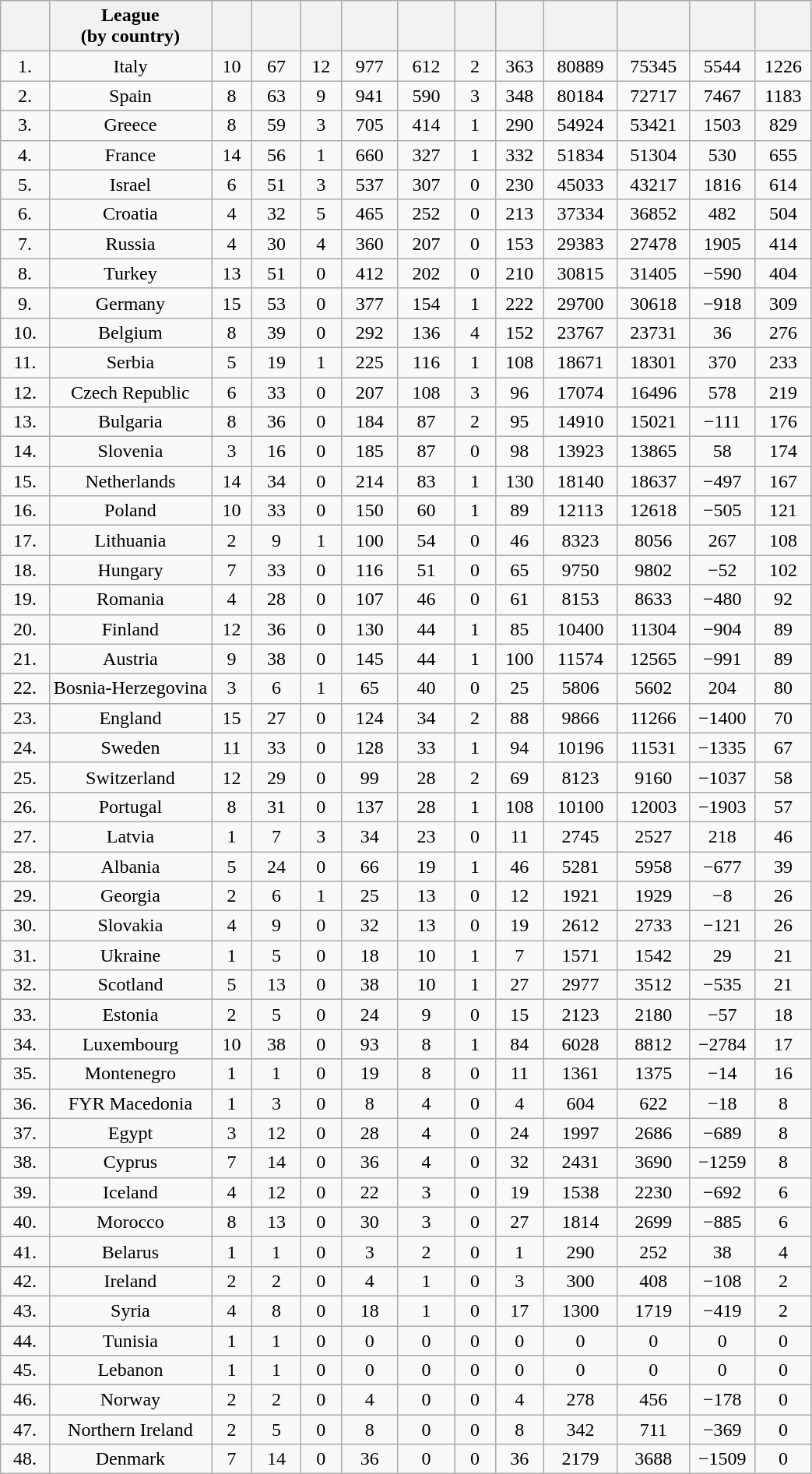<table class="wikitable sortable" style="text-align:center">
<tr>
<th width="6%"></th>
<th width="20%">League<br>(by country)</th>
<th width="5%"></th>
<th width="6%"></th>
<th width="5%"></th>
<th width="7%"></th>
<th width="7%"></th>
<th width="5%"></th>
<th width="6%"></th>
<th width="9%"></th>
<th width="9%"></th>
<th width="8%"></th>
<th width="8%"></th>
</tr>
<tr>
<td>1.</td>
<td>Italy</td>
<td>10</td>
<td>67</td>
<td>12</td>
<td>977</td>
<td>612</td>
<td>2</td>
<td>363</td>
<td>80889</td>
<td>75345</td>
<td>5544</td>
<td>1226</td>
</tr>
<tr>
<td>2.</td>
<td>Spain</td>
<td>8</td>
<td>63</td>
<td>9</td>
<td>941</td>
<td>590</td>
<td>3</td>
<td>348</td>
<td>80184</td>
<td>72717</td>
<td>7467</td>
<td>1183</td>
</tr>
<tr>
<td>3.</td>
<td>Greece</td>
<td>8</td>
<td>59</td>
<td>3</td>
<td>705</td>
<td>414</td>
<td>1</td>
<td>290</td>
<td>54924</td>
<td>53421</td>
<td>1503</td>
<td>829</td>
</tr>
<tr>
<td>4.</td>
<td>France</td>
<td>14</td>
<td>56</td>
<td>1</td>
<td>660</td>
<td>327</td>
<td>1</td>
<td>332</td>
<td>51834</td>
<td>51304</td>
<td>530</td>
<td>655</td>
</tr>
<tr>
<td>5.</td>
<td>Israel</td>
<td>6</td>
<td>51</td>
<td>3</td>
<td>537</td>
<td>307</td>
<td>0</td>
<td>230</td>
<td>45033</td>
<td>43217</td>
<td>1816</td>
<td>614</td>
</tr>
<tr>
<td>6.</td>
<td>Croatia</td>
<td>4</td>
<td>32</td>
<td>5</td>
<td>465</td>
<td>252</td>
<td>0</td>
<td>213</td>
<td>37334</td>
<td>36852</td>
<td>482</td>
<td>504</td>
</tr>
<tr>
<td>7.</td>
<td>Russia</td>
<td>4</td>
<td>30</td>
<td>4</td>
<td>360</td>
<td>207</td>
<td>0</td>
<td>153</td>
<td>29383</td>
<td>27478</td>
<td>1905</td>
<td>414</td>
</tr>
<tr>
<td>8.</td>
<td>Turkey</td>
<td>13</td>
<td>51</td>
<td>0</td>
<td>412</td>
<td>202</td>
<td>0</td>
<td>210</td>
<td>30815</td>
<td>31405</td>
<td>−590</td>
<td>404</td>
</tr>
<tr>
<td>9.</td>
<td>Germany</td>
<td>15</td>
<td>53</td>
<td>0</td>
<td>377</td>
<td>154</td>
<td>1</td>
<td>222</td>
<td>29700</td>
<td>30618</td>
<td>−918</td>
<td>309</td>
</tr>
<tr>
<td>10.</td>
<td>Belgium</td>
<td>8</td>
<td>39</td>
<td>0</td>
<td>292</td>
<td>136</td>
<td>4</td>
<td>152</td>
<td>23767</td>
<td>23731</td>
<td>36</td>
<td>276</td>
</tr>
<tr>
<td>11.</td>
<td>Serbia</td>
<td>5</td>
<td>19</td>
<td>1</td>
<td>225</td>
<td>116</td>
<td>1</td>
<td>108</td>
<td>18671</td>
<td>18301</td>
<td>370</td>
<td>233</td>
</tr>
<tr>
<td>12.</td>
<td>Czech Republic</td>
<td>6</td>
<td>33</td>
<td>0</td>
<td>207</td>
<td>108</td>
<td>3</td>
<td>96</td>
<td>17074</td>
<td>16496</td>
<td>578</td>
<td>219</td>
</tr>
<tr>
<td>13.</td>
<td>Bulgaria</td>
<td>8</td>
<td>36</td>
<td>0</td>
<td>184</td>
<td>87</td>
<td>2</td>
<td>95</td>
<td>14910</td>
<td>15021</td>
<td>−111</td>
<td>176</td>
</tr>
<tr>
<td>14.</td>
<td>Slovenia</td>
<td>3</td>
<td>16</td>
<td>0</td>
<td>185</td>
<td>87</td>
<td>0</td>
<td>98</td>
<td>13923</td>
<td>13865</td>
<td>58</td>
<td>174</td>
</tr>
<tr>
<td>15.</td>
<td>Netherlands</td>
<td>14</td>
<td>34</td>
<td>0</td>
<td>214</td>
<td>83</td>
<td>1</td>
<td>130</td>
<td>18140</td>
<td>18637</td>
<td>−497</td>
<td>167</td>
</tr>
<tr>
<td>16.</td>
<td>Poland</td>
<td>10</td>
<td>33</td>
<td>0</td>
<td>150</td>
<td>60</td>
<td>1</td>
<td>89</td>
<td>12113</td>
<td>12618</td>
<td>−505</td>
<td>121</td>
</tr>
<tr>
<td>17.</td>
<td>Lithuania</td>
<td>2</td>
<td>9</td>
<td>1</td>
<td>100</td>
<td>54</td>
<td>0</td>
<td>46</td>
<td>8323</td>
<td>8056</td>
<td>267</td>
<td>108</td>
</tr>
<tr>
<td>18.</td>
<td>Hungary</td>
<td>7</td>
<td>33</td>
<td>0</td>
<td>116</td>
<td>51</td>
<td>0</td>
<td>65</td>
<td>9750</td>
<td>9802</td>
<td>−52</td>
<td>102</td>
</tr>
<tr>
<td>19.</td>
<td>Romania</td>
<td>4</td>
<td>28</td>
<td>0</td>
<td>107</td>
<td>46</td>
<td>0</td>
<td>61</td>
<td>8153</td>
<td>8633</td>
<td>−480</td>
<td>92</td>
</tr>
<tr>
<td>20.</td>
<td>Finland</td>
<td>12</td>
<td>36</td>
<td>0</td>
<td>130</td>
<td>44</td>
<td>1</td>
<td>85</td>
<td>10400</td>
<td>11304</td>
<td>−904</td>
<td>89</td>
</tr>
<tr>
<td>21.</td>
<td>Austria</td>
<td>9</td>
<td>38</td>
<td>0</td>
<td>145</td>
<td>44</td>
<td>1</td>
<td>100</td>
<td>11574</td>
<td>12565</td>
<td>−991</td>
<td>89</td>
</tr>
<tr>
<td>22.</td>
<td>Bosnia-Herzegovina</td>
<td>3</td>
<td>6</td>
<td>1</td>
<td>65</td>
<td>40</td>
<td>0</td>
<td>25</td>
<td>5806</td>
<td>5602</td>
<td>204</td>
<td>80</td>
</tr>
<tr>
<td>23.</td>
<td>England</td>
<td>15</td>
<td>27</td>
<td>0</td>
<td>124</td>
<td>34</td>
<td>2</td>
<td>88</td>
<td>9866</td>
<td>11266</td>
<td>−1400</td>
<td>70</td>
</tr>
<tr>
<td>24.</td>
<td>Sweden</td>
<td>11</td>
<td>33</td>
<td>0</td>
<td>128</td>
<td>33</td>
<td>1</td>
<td>94</td>
<td>10196</td>
<td>11531</td>
<td>−1335</td>
<td>67</td>
</tr>
<tr>
<td>25.</td>
<td>Switzerland</td>
<td>12</td>
<td>29</td>
<td>0</td>
<td>99</td>
<td>28</td>
<td>2</td>
<td>69</td>
<td>8123</td>
<td>9160</td>
<td>−1037</td>
<td>58</td>
</tr>
<tr>
<td>26.</td>
<td>Portugal</td>
<td>8</td>
<td>31</td>
<td>0</td>
<td>137</td>
<td>28</td>
<td>1</td>
<td>108</td>
<td>10100</td>
<td>12003</td>
<td>−1903</td>
<td>57</td>
</tr>
<tr>
<td>27.</td>
<td>Latvia</td>
<td>1</td>
<td>7</td>
<td>3</td>
<td>34</td>
<td>23</td>
<td>0</td>
<td>11</td>
<td>2745</td>
<td>2527</td>
<td>218</td>
<td>46</td>
</tr>
<tr>
<td>28.</td>
<td>Albania</td>
<td>5</td>
<td>24</td>
<td>0</td>
<td>66</td>
<td>19</td>
<td>1</td>
<td>46</td>
<td>5281</td>
<td>5958</td>
<td>−677</td>
<td>39</td>
</tr>
<tr>
<td>29.</td>
<td>Georgia</td>
<td>2</td>
<td>6</td>
<td>1</td>
<td>25</td>
<td>13</td>
<td>0</td>
<td>12</td>
<td>1921</td>
<td>1929</td>
<td>−8</td>
<td>26</td>
</tr>
<tr>
<td>30.</td>
<td>Slovakia</td>
<td>4</td>
<td>9</td>
<td>0</td>
<td>32</td>
<td>13</td>
<td>0</td>
<td>19</td>
<td>2612</td>
<td>2733</td>
<td>−121</td>
<td>26</td>
</tr>
<tr>
<td>31.</td>
<td>Ukraine</td>
<td>1</td>
<td>5</td>
<td>0</td>
<td>18</td>
<td>10</td>
<td>1</td>
<td>7</td>
<td>1571</td>
<td>1542</td>
<td>29</td>
<td>21</td>
</tr>
<tr>
<td>32.</td>
<td>Scotland</td>
<td>5</td>
<td>13</td>
<td>0</td>
<td>38</td>
<td>10</td>
<td>1</td>
<td>27</td>
<td>2977</td>
<td>3512</td>
<td>−535</td>
<td>21</td>
</tr>
<tr>
<td>33.</td>
<td>Estonia</td>
<td>2</td>
<td>5</td>
<td>0</td>
<td>24</td>
<td>9</td>
<td>0</td>
<td>15</td>
<td>2123</td>
<td>2180</td>
<td>−57</td>
<td>18</td>
</tr>
<tr>
<td>34.</td>
<td>Luxembourg</td>
<td>10</td>
<td>38</td>
<td>0</td>
<td>93</td>
<td>8</td>
<td>1</td>
<td>84</td>
<td>6028</td>
<td>8812</td>
<td>−2784</td>
<td>17</td>
</tr>
<tr>
<td>35.</td>
<td>Montenegro</td>
<td>1</td>
<td>1</td>
<td>0</td>
<td>19</td>
<td>8</td>
<td>0</td>
<td>11</td>
<td>1361</td>
<td>1375</td>
<td>−14</td>
<td>16</td>
</tr>
<tr>
<td>36.</td>
<td>FYR Macedonia</td>
<td>1</td>
<td>3</td>
<td>0</td>
<td>8</td>
<td>4</td>
<td>0</td>
<td>4</td>
<td>604</td>
<td>622</td>
<td>−18</td>
<td>8</td>
</tr>
<tr>
<td>37.</td>
<td>Egypt</td>
<td>3</td>
<td>12</td>
<td>0</td>
<td>28</td>
<td>4</td>
<td>0</td>
<td>24</td>
<td>1997</td>
<td>2686</td>
<td>−689</td>
<td>8</td>
</tr>
<tr>
<td>38.</td>
<td>Cyprus</td>
<td>7</td>
<td>14</td>
<td>0</td>
<td>36</td>
<td>4</td>
<td>0</td>
<td>32</td>
<td>2431</td>
<td>3690</td>
<td>−1259</td>
<td>8</td>
</tr>
<tr>
<td>39.</td>
<td>Iceland</td>
<td>4</td>
<td>12</td>
<td>0</td>
<td>22</td>
<td>3</td>
<td>0</td>
<td>19</td>
<td>1538</td>
<td>2230</td>
<td>−692</td>
<td>6</td>
</tr>
<tr>
<td>40.</td>
<td>Morocco</td>
<td>8</td>
<td>13</td>
<td>0</td>
<td>30</td>
<td>3</td>
<td>0</td>
<td>27</td>
<td>1814</td>
<td>2699</td>
<td>−885</td>
<td>6</td>
</tr>
<tr>
<td>41.</td>
<td>Belarus</td>
<td>1</td>
<td>1</td>
<td>0</td>
<td>3</td>
<td>2</td>
<td>0</td>
<td>1</td>
<td>290</td>
<td>252</td>
<td>38</td>
<td>4</td>
</tr>
<tr>
<td>42.</td>
<td>Ireland</td>
<td>2</td>
<td>2</td>
<td>0</td>
<td>4</td>
<td>1</td>
<td>0</td>
<td>3</td>
<td>300</td>
<td>408</td>
<td>−108</td>
<td>2</td>
</tr>
<tr>
<td>43.</td>
<td>Syria</td>
<td>4</td>
<td>8</td>
<td>0</td>
<td>18</td>
<td>1</td>
<td>0</td>
<td>17</td>
<td>1300</td>
<td>1719</td>
<td>−419</td>
<td>2</td>
</tr>
<tr>
<td>44.</td>
<td>Tunisia</td>
<td>1</td>
<td>1</td>
<td>0</td>
<td>0</td>
<td>0</td>
<td>0</td>
<td>0</td>
<td>0</td>
<td>0</td>
<td>0</td>
<td>0</td>
</tr>
<tr>
<td>45.</td>
<td>Lebanon</td>
<td>1</td>
<td>1</td>
<td>0</td>
<td>0</td>
<td>0</td>
<td>0</td>
<td>0</td>
<td>0</td>
<td>0</td>
<td>0</td>
<td>0</td>
</tr>
<tr>
<td>46.</td>
<td>Norway</td>
<td>2</td>
<td>2</td>
<td>0</td>
<td>4</td>
<td>0</td>
<td>0</td>
<td>4</td>
<td>278</td>
<td>456</td>
<td>−178</td>
<td>0</td>
</tr>
<tr>
<td>47.</td>
<td>Northern Ireland</td>
<td>2</td>
<td>5</td>
<td>0</td>
<td>8</td>
<td>0</td>
<td>0</td>
<td>8</td>
<td>342</td>
<td>711</td>
<td>−369</td>
<td>0</td>
</tr>
<tr>
<td>48.</td>
<td>Denmark</td>
<td>7</td>
<td>14</td>
<td>0</td>
<td>36</td>
<td>0</td>
<td>0</td>
<td>36</td>
<td>2179</td>
<td>3688</td>
<td>−1509</td>
<td>0</td>
</tr>
</table>
